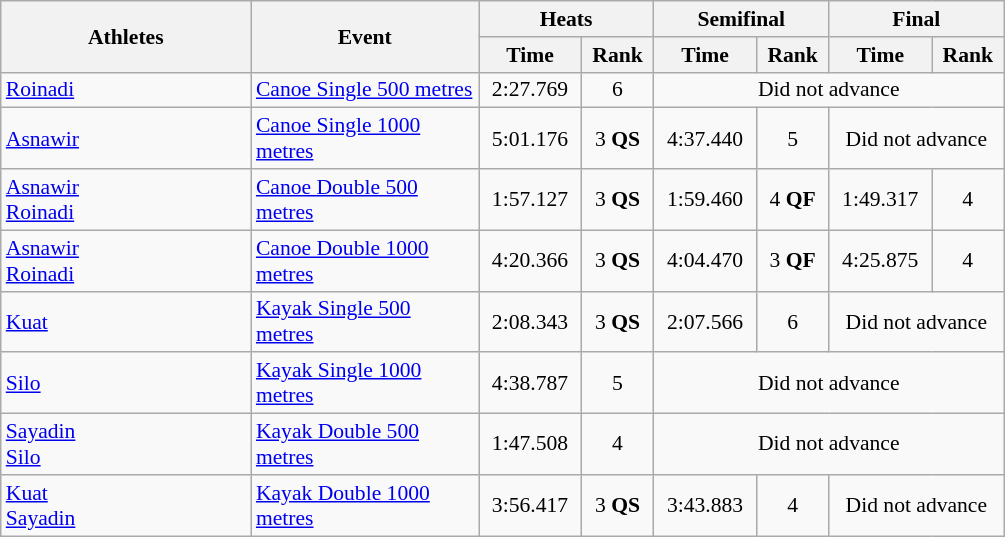<table class=wikitable style="font-size:90%; text-align:center">
<tr>
<th width="160" rowspan="2">Athletes</th>
<th width="145" rowspan="2">Event</th>
<th width="110" colspan="2">Heats</th>
<th width="110" colspan="2">Semifinal</th>
<th width="110" colspan="2">Final</th>
</tr>
<tr>
<th>Time</th>
<th>Rank</th>
<th>Time</th>
<th>Rank</th>
<th>Time</th>
<th>Rank</th>
</tr>
<tr>
<td align=left><a href='#'>Roinadi</a></td>
<td align=left><a href='#'>Canoe Single 500 metres</a></td>
<td>2:27.769</td>
<td>6</td>
<td colspan=4 align=centre>Did not advance</td>
</tr>
<tr>
<td align=left><a href='#'>Asnawir</a></td>
<td align=left><a href='#'>Canoe Single 1000 metres</a></td>
<td>5:01.176</td>
<td>3 <strong>QS</strong></td>
<td>4:37.440</td>
<td>5</td>
<td colspan=2 align=centre>Did not advance</td>
</tr>
<tr>
<td align=left><a href='#'>Asnawir</a> <br> <a href='#'>Roinadi</a></td>
<td align=left><a href='#'>Canoe Double 500 metres</a></td>
<td>1:57.127</td>
<td>3 <strong>QS</strong></td>
<td>1:59.460</td>
<td>4 <strong>QF</strong></td>
<td>1:49.317</td>
<td>4</td>
</tr>
<tr>
<td align=left><a href='#'>Asnawir</a> <br> <a href='#'>Roinadi</a></td>
<td align=left><a href='#'>Canoe Double 1000 metres</a></td>
<td>4:20.366</td>
<td>3 <strong>QS</strong></td>
<td>4:04.470</td>
<td>3 <strong>QF</strong></td>
<td>4:25.875</td>
<td>4</td>
</tr>
<tr>
<td align=left><a href='#'>Kuat</a></td>
<td align=left><a href='#'>Kayak Single 500 metres</a></td>
<td>2:08.343</td>
<td>3 <strong>QS</strong></td>
<td>2:07.566</td>
<td>6</td>
<td colspan=2 align=centre>Did not advance</td>
</tr>
<tr>
<td align=left><a href='#'>Silo</a></td>
<td align=left><a href='#'>Kayak Single 1000 metres</a></td>
<td>4:38.787</td>
<td>5</td>
<td colspan=4 align=centre>Did not advance</td>
</tr>
<tr>
<td align=left><a href='#'>Sayadin</a> <br> <a href='#'>Silo</a></td>
<td align=left><a href='#'>Kayak Double 500 metres</a></td>
<td>1:47.508</td>
<td>4</td>
<td colspan=4 align=centre>Did not advance</td>
</tr>
<tr>
<td align=left><a href='#'>Kuat</a> <br> <a href='#'>Sayadin</a></td>
<td align=left><a href='#'>Kayak Double 1000 metres</a></td>
<td>3:56.417</td>
<td>3 <strong>QS</strong></td>
<td>3:43.883</td>
<td>4</td>
<td colspan=2 align=centre>Did not advance</td>
</tr>
</table>
